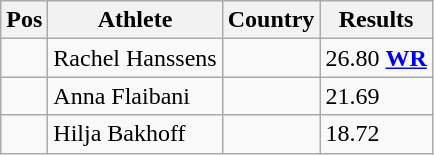<table class="wikitable">
<tr>
<th>Pos</th>
<th>Athlete</th>
<th>Country</th>
<th>Results</th>
</tr>
<tr>
<td align="center"></td>
<td>Rachel Hanssens</td>
<td></td>
<td>26.80  <strong><a href='#'>WR</a></strong></td>
</tr>
<tr>
<td align="center"></td>
<td>Anna Flaibani</td>
<td></td>
<td>21.69</td>
</tr>
<tr>
<td align="center"></td>
<td>Hilja Bakhoff</td>
<td></td>
<td>18.72</td>
</tr>
</table>
